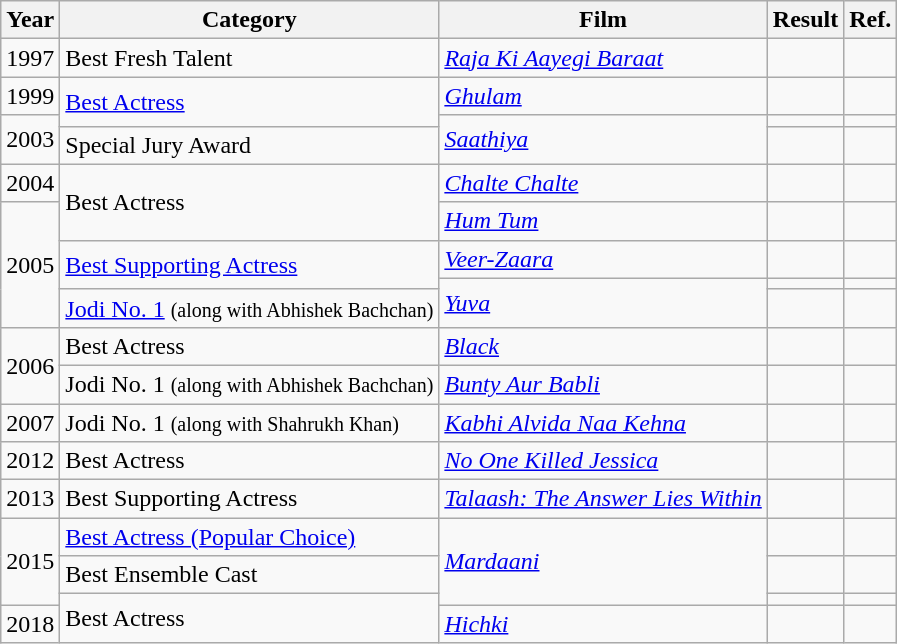<table class="wikitable">
<tr>
<th>Year</th>
<th>Category</th>
<th>Film</th>
<th>Result</th>
<th>Ref.</th>
</tr>
<tr>
<td>1997</td>
<td>Best Fresh Talent</td>
<td><em><a href='#'>Raja Ki Aayegi Baraat</a></em></td>
<td></td>
<td></td>
</tr>
<tr>
<td>1999</td>
<td rowspan="2"><a href='#'>Best Actress</a></td>
<td><em><a href='#'>Ghulam</a></em></td>
<td></td>
<td></td>
</tr>
<tr>
<td rowspan="2">2003</td>
<td rowspan="2"><em><a href='#'>Saathiya</a></em></td>
<td></td>
<td></td>
</tr>
<tr>
<td>Special Jury Award</td>
<td></td>
<td></td>
</tr>
<tr>
<td>2004</td>
<td rowspan="2">Best Actress</td>
<td><em><a href='#'>Chalte Chalte</a></em></td>
<td></td>
<td></td>
</tr>
<tr>
<td rowspan="4">2005</td>
<td><em><a href='#'>Hum Tum</a></em></td>
<td></td>
<td></td>
</tr>
<tr>
<td rowspan="2"><a href='#'>Best Supporting Actress</a></td>
<td><em><a href='#'>Veer-Zaara</a></em></td>
<td></td>
<td></td>
</tr>
<tr>
<td rowspan="2"><em><a href='#'>Yuva</a></em></td>
<td></td>
<td></td>
</tr>
<tr>
<td><a href='#'>Jodi No. 1</a> <small>(along with Abhishek Bachchan)</small></td>
<td></td>
<td></td>
</tr>
<tr>
<td rowspan="2">2006</td>
<td>Best Actress</td>
<td><em><a href='#'>Black</a></em></td>
<td></td>
<td></td>
</tr>
<tr>
<td>Jodi No. 1 <small>(along with Abhishek Bachchan)</small></td>
<td><em><a href='#'>Bunty Aur Babli</a></em></td>
<td></td>
<td></td>
</tr>
<tr>
<td>2007</td>
<td>Jodi No. 1 <small>(along with Shahrukh Khan)</small></td>
<td><em><a href='#'>Kabhi Alvida Naa Kehna</a></em></td>
<td></td>
<td></td>
</tr>
<tr>
<td>2012</td>
<td>Best Actress</td>
<td><em><a href='#'>No One Killed Jessica</a></em></td>
<td></td>
<td></td>
</tr>
<tr>
<td>2013</td>
<td>Best Supporting Actress</td>
<td><em><a href='#'>Talaash: The Answer Lies Within</a></em></td>
<td></td>
<td></td>
</tr>
<tr>
<td rowspan="3">2015</td>
<td><a href='#'>Best Actress (Popular Choice)</a></td>
<td rowspan="3"><em><a href='#'>Mardaani</a></em></td>
<td></td>
<td></td>
</tr>
<tr>
<td>Best Ensemble Cast</td>
<td></td>
<td></td>
</tr>
<tr>
<td rowspan="2">Best Actress</td>
<td></td>
<td></td>
</tr>
<tr>
<td>2018</td>
<td><em><a href='#'>Hichki</a></em></td>
<td></td>
<td></td>
</tr>
</table>
